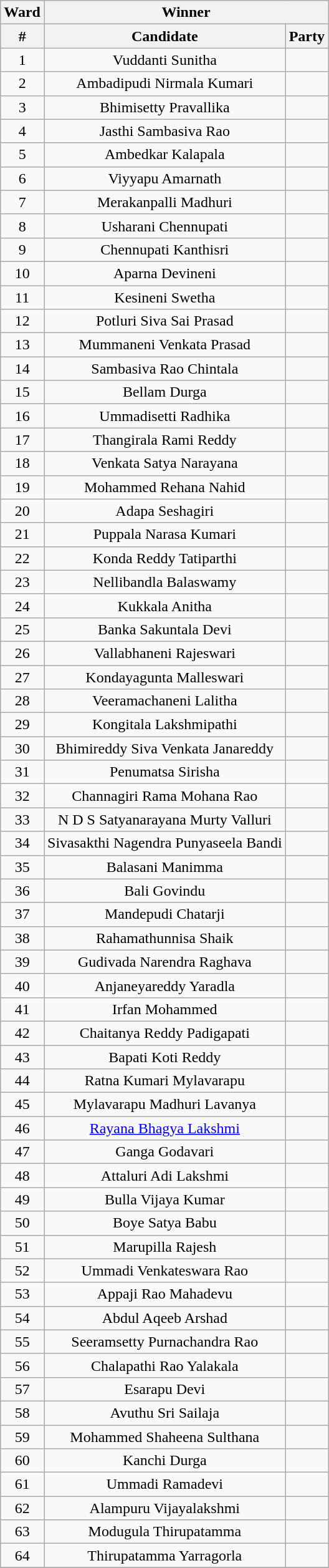<table class="wikitable sortable" style="text-align:center;">
<tr>
<th>Ward</th>
<th colspan="3">Winner</th>
</tr>
<tr>
<th>#</th>
<th>Candidate</th>
<th colspan="2">Party</th>
</tr>
<tr>
<td>1</td>
<td>Vuddanti Sunitha</td>
<td></td>
</tr>
<tr>
<td>2</td>
<td>Ambadipudi Nirmala Kumari</td>
<td></td>
</tr>
<tr>
<td>3</td>
<td>Bhimisetty Pravallika</td>
<td></td>
</tr>
<tr>
<td>4</td>
<td>Jasthi Sambasiva Rao</td>
<td></td>
</tr>
<tr>
<td>5</td>
<td>Ambedkar Kalapala</td>
<td></td>
</tr>
<tr>
<td>6</td>
<td>Viyyapu Amarnath</td>
<td></td>
</tr>
<tr>
<td>7</td>
<td>Merakanpalli Madhuri</td>
<td></td>
</tr>
<tr>
<td>8</td>
<td>Usharani Chennupati</td>
<td></td>
</tr>
<tr>
<td>9</td>
<td>Chennupati Kanthisri</td>
<td></td>
</tr>
<tr>
<td>10</td>
<td>Aparna Devineni</td>
<td></td>
</tr>
<tr>
<td>11</td>
<td>Kesineni Swetha</td>
<td></td>
</tr>
<tr>
<td>12</td>
<td>Potluri Siva Sai Prasad</td>
<td></td>
</tr>
<tr>
<td>13</td>
<td>Mummaneni Venkata Prasad</td>
<td></td>
</tr>
<tr>
<td>14</td>
<td>Sambasiva Rao Chintala</td>
<td></td>
</tr>
<tr>
<td>15</td>
<td>Bellam Durga</td>
<td></td>
</tr>
<tr>
<td>16</td>
<td>Ummadisetti Radhika</td>
<td></td>
</tr>
<tr>
<td>17</td>
<td>Thangirala Rami Reddy</td>
<td></td>
</tr>
<tr>
<td>18</td>
<td>Venkata Satya Narayana</td>
<td></td>
</tr>
<tr>
<td>19</td>
<td>Mohammed Rehana Nahid</td>
<td></td>
</tr>
<tr>
<td>20</td>
<td>Adapa Seshagiri</td>
<td></td>
</tr>
<tr>
<td>21</td>
<td>Puppala Narasa Kumari</td>
<td></td>
</tr>
<tr>
<td>22</td>
<td>Konda Reddy Tatiparthi</td>
<td></td>
</tr>
<tr>
<td>23</td>
<td>Nellibandla Balaswamy</td>
<td></td>
</tr>
<tr>
<td>24</td>
<td>Kukkala Anitha</td>
<td></td>
</tr>
<tr>
<td>25</td>
<td>Banka Sakuntala Devi</td>
<td></td>
</tr>
<tr>
<td>26</td>
<td>Vallabhaneni Rajeswari</td>
<td></td>
</tr>
<tr>
<td>27</td>
<td>Kondayagunta Malleswari</td>
<td></td>
</tr>
<tr>
<td>28</td>
<td>Veeramachaneni Lalitha</td>
<td></td>
</tr>
<tr>
<td>29</td>
<td>Kongitala Lakshmipathi</td>
<td></td>
</tr>
<tr>
<td>30</td>
<td>Bhimireddy Siva Venkata Janareddy</td>
<td></td>
</tr>
<tr>
<td>31</td>
<td>Penumatsa Sirisha</td>
<td></td>
</tr>
<tr>
<td>32</td>
<td>Channagiri Rama Mohana Rao</td>
<td></td>
</tr>
<tr>
<td>33</td>
<td>N D S Satyanarayana Murty Valluri</td>
<td></td>
</tr>
<tr>
<td>34</td>
<td>Sivasakthi Nagendra Punyaseela Bandi</td>
<td></td>
</tr>
<tr>
<td>35</td>
<td>Balasani Manimma</td>
<td></td>
</tr>
<tr>
<td>36</td>
<td>Bali Govindu</td>
<td></td>
</tr>
<tr>
<td>37</td>
<td>Mandepudi Chatarji</td>
<td></td>
</tr>
<tr>
<td>38</td>
<td>Rahamathunnisa Shaik</td>
<td></td>
</tr>
<tr>
<td>39</td>
<td>Gudivada Narendra Raghava</td>
<td></td>
</tr>
<tr>
<td>40</td>
<td>Anjaneyareddy Yaradla</td>
<td></td>
</tr>
<tr>
<td>41</td>
<td>Irfan Mohammed</td>
<td></td>
</tr>
<tr>
<td>42</td>
<td>Chaitanya Reddy Padigapati</td>
<td></td>
</tr>
<tr>
<td>43</td>
<td>Bapati Koti Reddy</td>
<td></td>
</tr>
<tr>
<td>44</td>
<td>Ratna Kumari Mylavarapu</td>
<td></td>
</tr>
<tr>
<td>45</td>
<td>Mylavarapu Madhuri Lavanya</td>
<td></td>
</tr>
<tr>
<td>46</td>
<td><a href='#'>Rayana Bhagya Lakshmi</a></td>
<td></td>
</tr>
<tr>
<td>47</td>
<td>Ganga Godavari</td>
<td></td>
</tr>
<tr>
<td>48</td>
<td>Attaluri Adi Lakshmi</td>
<td></td>
</tr>
<tr>
<td>49</td>
<td>Bulla Vijaya Kumar</td>
<td></td>
</tr>
<tr>
<td>50</td>
<td>Boye Satya Babu</td>
<td></td>
</tr>
<tr>
<td>51</td>
<td>Marupilla Rajesh</td>
<td></td>
</tr>
<tr>
<td>52</td>
<td>Ummadi Venkateswara Rao</td>
<td></td>
</tr>
<tr>
<td>53</td>
<td>Appaji Rao Mahadevu</td>
<td></td>
</tr>
<tr>
<td>54</td>
<td>Abdul Aqeeb Arshad</td>
<td></td>
</tr>
<tr>
<td>55</td>
<td>Seeramsetty Purnachandra Rao</td>
<td></td>
</tr>
<tr>
<td>56</td>
<td>Chalapathi Rao Yalakala</td>
<td></td>
</tr>
<tr>
<td>57</td>
<td>Esarapu Devi</td>
<td></td>
</tr>
<tr>
<td>58</td>
<td>Avuthu Sri Sailaja</td>
<td></td>
</tr>
<tr>
<td>59</td>
<td>Mohammed Shaheena Sulthana</td>
<td></td>
</tr>
<tr>
<td>60</td>
<td>Kanchi Durga</td>
<td></td>
</tr>
<tr>
<td>61</td>
<td>Ummadi Ramadevi</td>
<td></td>
</tr>
<tr>
<td>62</td>
<td>Alampuru Vijayalakshmi</td>
<td></td>
</tr>
<tr>
<td>63</td>
<td>Modugula Thirupatamma</td>
<td></td>
</tr>
<tr>
<td>64</td>
<td>Thirupatamma Yarragorla</td>
<td></td>
</tr>
<tr>
</tr>
</table>
